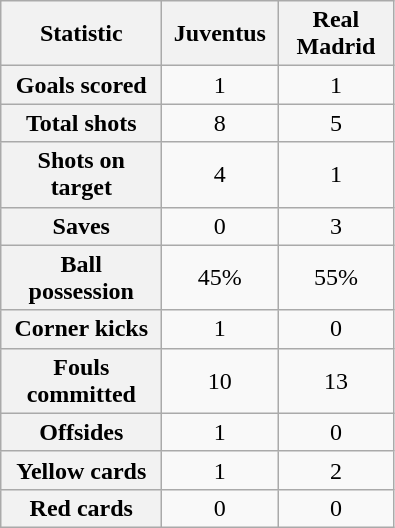<table class="wikitable plainrowheaders" style="text-align:center">
<tr>
<th scope="col" style="width:100px">Statistic</th>
<th scope="col" style="width:70px">Juventus</th>
<th scope="col" style="width:70px">Real Madrid</th>
</tr>
<tr>
<th scope=row>Goals scored</th>
<td>1</td>
<td>1</td>
</tr>
<tr>
<th scope=row>Total shots</th>
<td>8</td>
<td>5</td>
</tr>
<tr>
<th scope=row>Shots on target</th>
<td>4</td>
<td>1</td>
</tr>
<tr>
<th scope=row>Saves</th>
<td>0</td>
<td>3</td>
</tr>
<tr>
<th scope=row>Ball possession</th>
<td>45%</td>
<td>55%</td>
</tr>
<tr>
<th scope=row>Corner kicks</th>
<td>1</td>
<td>0</td>
</tr>
<tr>
<th scope=row>Fouls committed</th>
<td>10</td>
<td>13</td>
</tr>
<tr>
<th scope=row>Offsides</th>
<td>1</td>
<td>0</td>
</tr>
<tr>
<th scope=row>Yellow cards</th>
<td>1</td>
<td>2</td>
</tr>
<tr>
<th scope=row>Red cards</th>
<td>0</td>
<td>0</td>
</tr>
</table>
